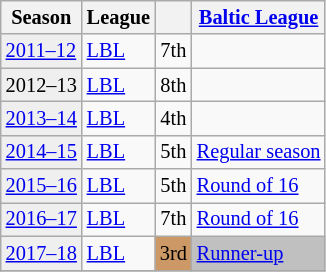<table class="wikitable" style="font-size:85%">
<tr>
<th>Season</th>
<th>League</th>
<th></th>
<th><a href='#'>Baltic League</a></th>
</tr>
<tr>
<td style="background:#efefef;"><a href='#'>2011–12</a></td>
<td><a href='#'>LBL</a></td>
<td style="background:" align="center">7th</td>
<td></td>
</tr>
<tr>
<td style="background:#efefef;">2012–13</td>
<td><a href='#'>LBL</a></td>
<td style="background:" align="center">8th</td>
<td></td>
</tr>
<tr>
<td style="background:#efefef;"><a href='#'>2013–14</a></td>
<td><a href='#'>LBL</a></td>
<td align="center">4th</td>
<td></td>
</tr>
<tr>
<td style="background:#efefef;"><a href='#'>2014–15</a></td>
<td><a href='#'>LBL</a></td>
<td style="background:" align="center">5th</td>
<td colspan=2><a href='#'>Regular season</a></td>
</tr>
<tr>
<td style="background:#efefef;"><a href='#'>2015–16</a></td>
<td><a href='#'>LBL</a></td>
<td style="background:" align="center">5th</td>
<td colspan=2><a href='#'>Round of 16</a></td>
</tr>
<tr>
<td style="background:#efefef;"><a href='#'>2016–17</a></td>
<td><a href='#'>LBL</a></td>
<td style="background:" align="center">7th</td>
<td colspan=2><a href='#'>Round of 16</a></td>
</tr>
<tr>
<td style="background:#efefef;"><a href='#'>2017–18</a></td>
<td><a href='#'>LBL</a></td>
<td style="background:#cc9966" align="center">3rd</td>
<td colspan=2 bgcolor=silver><a href='#'>Runner-up</a></td>
</tr>
<tr>
</tr>
</table>
